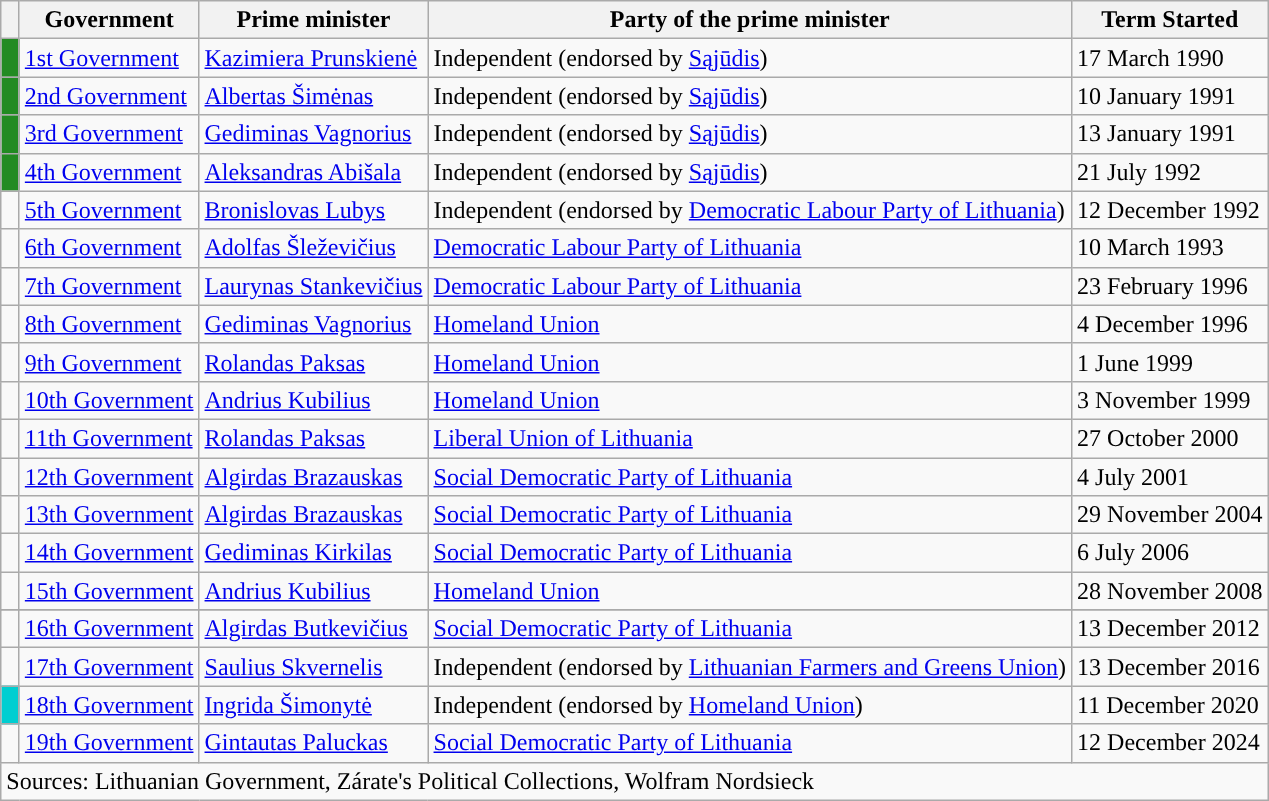<table class="wikitable">
<tr>
<th></th>
<th>Government</th>
<th>Prime minister</th>
<th>Party of the prime minister</th>
<th>Term Started</th>
</tr>
<tr>
<td width=5px style="background-color: #228B22"></td>
<td><a href='#'>1st Government</a></td>
<td><a href='#'>Kazimiera Prunskienė</a></td>
<td>Independent (endorsed by <a href='#'>Sąjūdis</a>)</td>
<td>17 March 1990</td>
</tr>
<tr>
<td width=5px style="background-color: #228B22"></td>
<td><a href='#'>2nd Government</a></td>
<td><a href='#'>Albertas Šimėnas</a></td>
<td>Independent (endorsed by <a href='#'>Sąjūdis</a>)</td>
<td>10 January 1991</td>
</tr>
<tr>
<td width=5px style="background-color: #228B22"></td>
<td><a href='#'>3rd Government</a></td>
<td><a href='#'>Gediminas Vagnorius</a></td>
<td>Independent (endorsed by <a href='#'>Sąjūdis</a>)</td>
<td>13 January 1991</td>
</tr>
<tr>
<td width=5px style="background-color: #228B22"></td>
<td><a href='#'>4th Government</a></td>
<td><a href='#'>Aleksandras Abišala</a></td>
<td>Independent (endorsed by <a href='#'>Sąjūdis</a>)</td>
<td>21 July 1992</td>
</tr>
<tr>
<td width=5px style="background-color: "></td>
<td><a href='#'>5th Government</a></td>
<td><a href='#'>Bronislovas Lubys</a></td>
<td>Independent (endorsed by <a href='#'>Democratic Labour Party of Lithuania</a>)</td>
<td>12 December 1992</td>
</tr>
<tr>
<td width=5px style="background-color: "></td>
<td><a href='#'>6th Government</a></td>
<td><a href='#'>Adolfas Šleževičius</a></td>
<td><a href='#'>Democratic Labour Party of Lithuania</a></td>
<td>10 March 1993</td>
</tr>
<tr>
<td width=5px style="background-color: "></td>
<td><a href='#'>7th Government</a></td>
<td><a href='#'>Laurynas Stankevičius</a></td>
<td><a href='#'>Democratic Labour Party of Lithuania</a></td>
<td>23 February 1996</td>
</tr>
<tr>
<td width=5px style="background-color: "></td>
<td><a href='#'>8th Government</a></td>
<td><a href='#'>Gediminas Vagnorius</a></td>
<td><a href='#'>Homeland Union</a></td>
<td>4 December 1996</td>
</tr>
<tr>
<td width=5px style="background-color: "></td>
<td><a href='#'>9th Government</a></td>
<td><a href='#'>Rolandas Paksas</a></td>
<td><a href='#'>Homeland Union</a></td>
<td>1 June 1999</td>
</tr>
<tr>
<td width=5px style="background-color: "></td>
<td><a href='#'>10th Government</a></td>
<td><a href='#'>Andrius Kubilius</a></td>
<td><a href='#'>Homeland Union</a></td>
<td>3 November 1999</td>
</tr>
<tr>
<td width=5px style="background-color: "></td>
<td><a href='#'>11th Government</a></td>
<td><a href='#'>Rolandas Paksas</a></td>
<td><a href='#'>Liberal Union of Lithuania</a></td>
<td>27 October 2000</td>
</tr>
<tr>
<td width=5px style="background-color: "></td>
<td><a href='#'>12th Government</a></td>
<td><a href='#'>Algirdas Brazauskas</a></td>
<td><a href='#'>Social Democratic Party of Lithuania</a></td>
<td>4 July 2001</td>
</tr>
<tr>
<td width=5px style="background-color: "></td>
<td><a href='#'>13th Government</a></td>
<td><a href='#'>Algirdas Brazauskas</a></td>
<td><a href='#'>Social Democratic Party of Lithuania</a></td>
<td>29 November 2004</td>
</tr>
<tr>
<td width=5px style="background-color: "></td>
<td><a href='#'>14th Government</a></td>
<td><a href='#'>Gediminas Kirkilas</a></td>
<td><a href='#'>Social Democratic Party of Lithuania</a></td>
<td>6 July 2006</td>
</tr>
<tr>
<td width=5px style="background-color: "></td>
<td><a href='#'>15th Government</a></td>
<td><a href='#'>Andrius Kubilius</a></td>
<td><a href='#'>Homeland Union</a></td>
<td>28 November 2008</td>
</tr>
<tr>
</tr>
<tr>
<td width=5px style="background-color: "></td>
<td><a href='#'>16th Government</a></td>
<td><a href='#'>Algirdas Butkevičius</a></td>
<td><a href='#'>Social Democratic Party of Lithuania</a></td>
<td>13 December 2012</td>
</tr>
<tr>
<td width=5px style="background-color: "></td>
<td><a href='#'>17th Government</a></td>
<td><a href='#'>Saulius Skvernelis</a></td>
<td>Independent (endorsed by <a href='#'>Lithuanian Farmers and Greens Union</a>)</td>
<td>13 December 2016</td>
</tr>
<tr>
<td width=5px style="background-color: #00CED1"></td>
<td><a href='#'>18th Government</a></td>
<td><a href='#'>Ingrida Šimonytė</a></td>
<td>Independent (endorsed by <a href='#'>Homeland Union</a>)</td>
<td>11 December 2020</td>
</tr>
<tr>
<td width=5px style="background-color: "></td>
<td><a href='#'>19th Government</a></td>
<td><a href='#'>Gintautas Paluckas</a></td>
<td><a href='#'>Social Democratic Party of Lithuania</a></td>
<td>12 December 2024</td>
</tr>
<tr>
<td colspan=5>Sources: Lithuanian Government, Zárate's Political Collections, Wolfram Nordsieck</td>
</tr>
</table>
